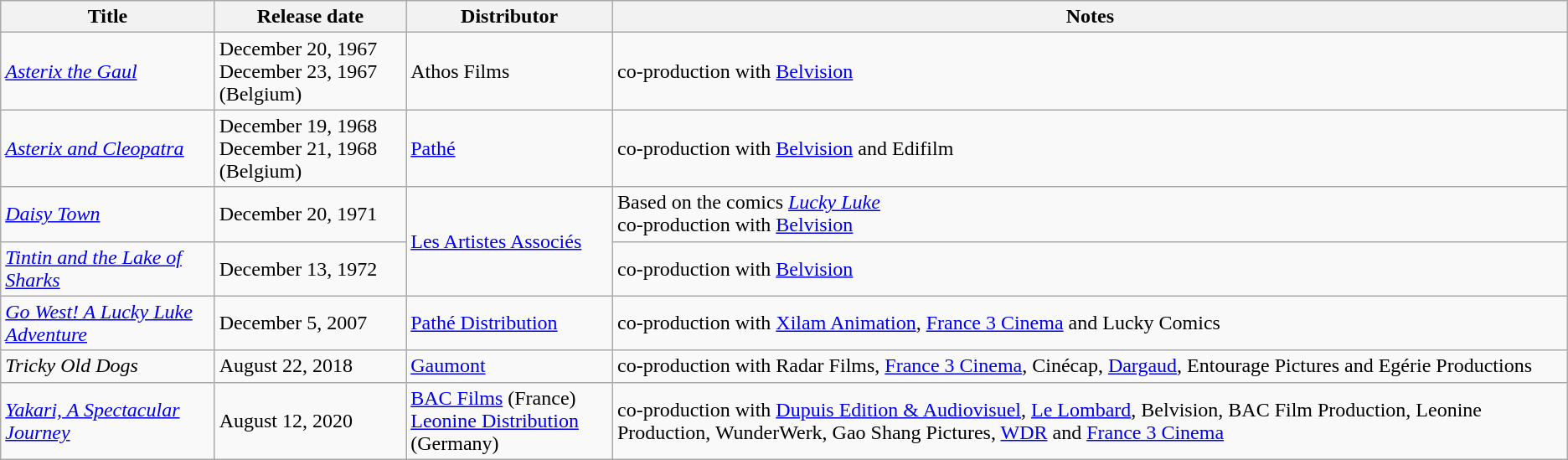<table class="wikitable sortable">
<tr>
<th>Title</th>
<th>Release date</th>
<th>Distributor</th>
<th>Notes</th>
</tr>
<tr>
<td><em><a href='#'>Asterix the Gaul</a></em></td>
<td>December 20, 1967<br>December 23, 1967 (Belgium)</td>
<td>Athos Films</td>
<td>co-production with <a href='#'>Belvision</a></td>
</tr>
<tr>
<td><em><a href='#'>Asterix and Cleopatra</a></em></td>
<td>December 19, 1968<br>December 21, 1968 (Belgium)</td>
<td><a href='#'>Pathé</a></td>
<td>co-production with <a href='#'>Belvision</a> and Edifilm</td>
</tr>
<tr>
<td><em><a href='#'>Daisy Town</a></em></td>
<td>December 20, 1971</td>
<td rowspan="2"><a href='#'>Les Artistes Associés</a></td>
<td>Based on the comics <em><a href='#'>Lucky Luke</a></em><br>co-production with <a href='#'>Belvision</a></td>
</tr>
<tr>
<td><em><a href='#'>Tintin and the Lake of Sharks</a></em></td>
<td>December 13, 1972</td>
<td>co-production with <a href='#'>Belvision</a></td>
</tr>
<tr>
<td><em><a href='#'>Go West! A Lucky Luke Adventure</a></em></td>
<td>December 5, 2007</td>
<td><a href='#'>Pathé Distribution</a></td>
<td>co-production with <a href='#'>Xilam Animation</a>, <a href='#'>France 3 Cinema</a> and Lucky Comics</td>
</tr>
<tr>
<td><em>Tricky Old Dogs</em></td>
<td>August 22, 2018</td>
<td><a href='#'>Gaumont</a></td>
<td>co-production with Radar Films, <a href='#'>France 3 Cinema</a>, Cinécap, <a href='#'>Dargaud</a>, Entourage Pictures and Egérie Productions</td>
</tr>
<tr>
<td><em><a href='#'>Yakari, A Spectacular Journey</a></em></td>
<td>August 12, 2020</td>
<td><a href='#'>BAC Films</a> (France)<br><a href='#'>Leonine Distribution</a> (Germany)</td>
<td>co-production with <a href='#'>Dupuis Edition & Audiovisuel</a>, <a href='#'>Le Lombard</a>, Belvision, BAC Film Production, Leonine Production, WunderWerk, Gao Shang Pictures, <a href='#'>WDR</a> and <a href='#'>France 3 Cinema</a></td>
</tr>
</table>
